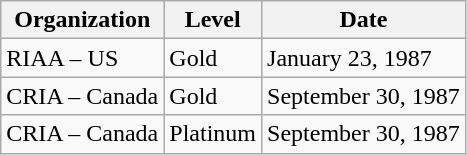<table class="wikitable">
<tr>
<th align="left">Organization</th>
<th align="left">Level</th>
<th align="left">Date</th>
</tr>
<tr>
<td align="left">RIAA – US</td>
<td align="left">Gold</td>
<td align="left">January 23, 1987</td>
</tr>
<tr>
<td align="left">CRIA – Canada</td>
<td align="left">Gold</td>
<td align="left">September 30, 1987</td>
</tr>
<tr>
<td align="left">CRIA – Canada</td>
<td align="left">Platinum</td>
<td align="left">September 30, 1987</td>
</tr>
</table>
